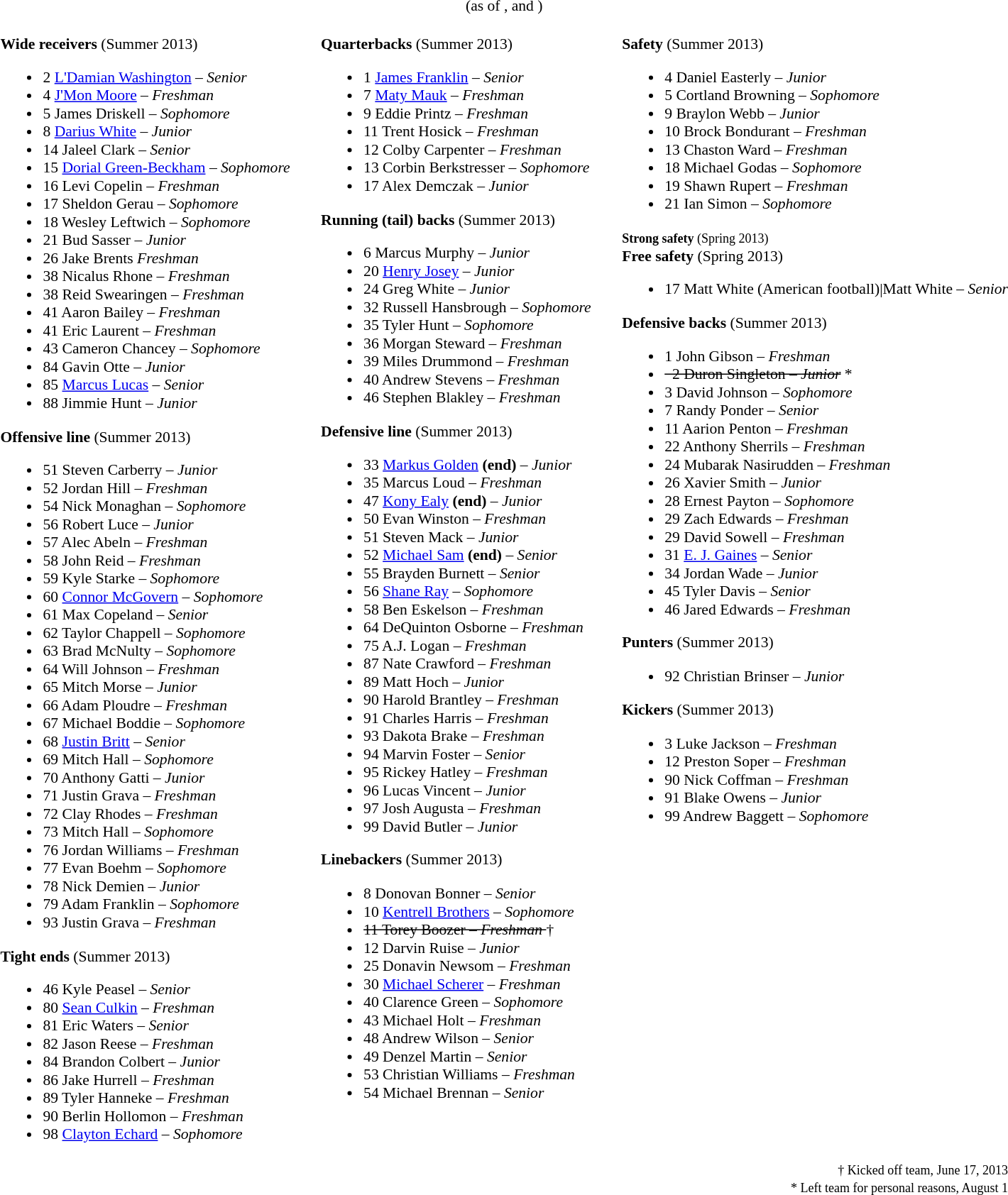<table class="toccolours" style="border-collapse:collapse; font-size:90%;">
<tr>
<td colspan="7" align="center">(as of  , and )</td>
</tr>
<tr>
</tr>
<tr>
<td valign="top"><br><strong>Wide receivers</strong>  (Summer 2013)<ul><li>2  <a href='#'>L'Damian Washington</a> – <em> Senior</em></li><li>4  <a href='#'>J'Mon Moore</a> – <em>Freshman</em></li><li>5  James Driskell – <em>Sophomore</em></li><li>8  <a href='#'>Darius White</a> – <em> Junior</em></li><li>14  Jaleel Clark – <em> Senior</em></li><li>15  <a href='#'>Dorial Green-Beckham</a> – <em>Sophomore</em></li><li>16  Levi Copelin – <em> Freshman</em></li><li>17  Sheldon Gerau – <em> Sophomore</em></li><li>18  Wesley Leftwich – <em> Sophomore</em></li><li>21  Bud Sasser – <em> Junior</em></li><li>26  Jake Brents <em> Freshman</em></li><li>38  Nicalus Rhone – <em>Freshman</em></li><li>38  Reid Swearingen – <em> Freshman</em></li><li>41  Aaron Bailey – <em>Freshman</em></li><li>41  Eric Laurent – <em> Freshman</em></li><li>43  Cameron Chancey – <em> Sophomore</em></li><li>84  Gavin Otte – <em>Junior</em></li><li>85  <a href='#'>Marcus Lucas</a> – <em>Senior</em></li><li>88  Jimmie Hunt – <em> Junior</em></li></ul><strong>Offensive line</strong> (Summer 2013)<ul><li>51  Steven Carberry – <em> Junior</em></li><li>52  Jordan Hill – <em>Freshman</em></li><li>54  Nick Monaghan – <em> Sophomore</em></li><li>56  Robert Luce – <em> Junior</em></li><li>57  Alec Abeln – <em>Freshman</em></li><li>58  John Reid – <em>Freshman</em></li><li>59  Kyle Starke – <em> Sophomore</em></li><li>60  <a href='#'>Connor McGovern</a> – <em> Sophomore</em></li><li>61  Max Copeland – <em> Senior</em></li><li>62  Taylor Chappell – <em> Sophomore</em></li><li>63  Brad McNulty – <em> Sophomore</em></li><li>64  Will Johnson – <em> Freshman</em></li><li>65  Mitch Morse – <em> Junior</em></li><li>66  Adam Ploudre – <em>Freshman</em></li><li>67  Michael Boddie – <em> Sophomore</em></li><li>68  <a href='#'>Justin Britt</a> – <em> Senior</em></li><li>69  Mitch Hall – <em> Sophomore</em></li><li>70  Anthony Gatti – <em> Junior</em></li><li>71  Justin Grava – <em> Freshman</em></li><li>72  Clay Rhodes – <em>Freshman</em></li><li>73  Mitch Hall – <em> Sophomore</em></li><li>76  Jordan Williams – <em> Freshman</em></li><li>77  Evan Boehm – <em>Sophomore</em></li><li>78  Nick Demien – <em> Junior</em></li><li>79  Adam Franklin – <em> Sophomore</em></li><li>93  Justin Grava – <em> Freshman</em></li></ul><strong>Tight ends</strong> (Summer 2013)<ul><li>46  Kyle Peasel – <em> Senior</em></li><li>80  <a href='#'>Sean Culkin</a> – <em> Freshman</em></li><li>81  Eric Waters – <em>Senior</em></li><li>82  Jason Reese – <em>Freshman</em></li><li>84  Brandon Colbert – <em>Junior</em></li><li>86  Jake Hurrell – <em> Freshman</em></li><li>89  Tyler Hanneke – <em> Freshman</em></li><li>90  Berlin Hollomon – <em>Freshman</em></li><li>98  <a href='#'>Clayton Echard</a> – <em> Sophomore</em></li></ul></td>
<td width="25"> </td>
<td valign="top"><br><strong>Quarterbacks</strong> (Summer 2013)<ul><li>1  <a href='#'>James Franklin</a> – <em>Senior</em></li><li>7  <a href='#'>Maty Mauk</a> – <em> Freshman</em></li><li>9  Eddie Printz – <em>Freshman</em></li><li>11  Trent Hosick – <em>Freshman</em></li><li>12  Colby Carpenter – <em>Freshman</em></li><li>13  Corbin Berkstresser – <em> Sophomore</em></li><li>17  Alex Demczak – <em>Junior</em></li></ul><strong>Running (tail) backs</strong> (Summer 2013)<ul><li>6  Marcus Murphy – <em> Junior</em></li><li>20  <a href='#'>Henry Josey</a> – <em> Junior</em></li><li>24  Greg White – <em> Junior</em></li><li>32  Russell Hansbrough – <em>Sophomore</em></li><li>35  Tyler Hunt – <em>Sophomore</em></li><li>36  Morgan Steward – <em> Freshman</em></li><li>39  Miles Drummond – <em> Freshman</em></li><li>40  Andrew Stevens – <em> Freshman</em></li><li>46  Stephen Blakley – <em>Freshman</em></li></ul><strong>Defensive line</strong> (Summer 2013)<ul><li>33  <a href='#'>Markus Golden</a> <strong>(end)</strong> – <em> Junior</em></li><li>35  Marcus Loud – <em>Freshman</em></li><li>47  <a href='#'>Kony Ealy</a> <strong>(end)</strong> – <em> Junior</em></li><li>50  Evan Winston – <em> Freshman</em></li><li>51  Steven Mack – <em> Junior</em></li><li>52  <a href='#'>Michael Sam</a> <strong>(end)</strong> – <em> Senior</em></li><li>55  Brayden Burnett – <em> Senior</em></li><li>56  <a href='#'>Shane Ray</a> – <em> Sophomore</em></li><li>58  Ben Eskelson – <em> Freshman</em></li><li>64  DeQuinton Osborne – <em>Freshman</em></li><li>75  A.J. Logan – <em>Freshman</em></li><li>87  Nate Crawford – <em>Freshman</em></li><li>89  Matt Hoch – <em> Junior</em></li><li>90  Harold Brantley – <em> Freshman</em></li><li>91  Charles Harris – <em>Freshman</em></li><li>93  Dakota Brake – <em>Freshman</em></li><li>94  Marvin Foster – <em>  Senior</em></li><li>95  Rickey Hatley – <em> Freshman</em></li><li>96  Lucas Vincent – <em> Junior</em></li><li>97  Josh Augusta – <em>Freshman</em></li><li>99  David Butler – <em> Junior</em></li></ul><strong>Linebackers</strong> (Summer 2013)<ul><li>8  Donovan Bonner – <em> Senior</em></li><li>10  <a href='#'>Kentrell Brothers</a> – <em> Sophomore</em></li><li><s>11  Torey Boozer –  <em>Freshman</em> </s> †</li><li>12  Darvin Ruise – <em> Junior</em></li><li>25  Donavin Newsom – <em> Freshman</em></li><li>30  <a href='#'>Michael Scherer</a> – <em> Freshman</em></li><li>40  Clarence Green – <em> Sophomore</em></li><li>43  Michael Holt – <em>Freshman</em></li><li>48  Andrew Wilson – <em> Senior</em></li><li>49  Denzel Martin – <em> Senior</em></li><li>53  Christian Williams – <em> Freshman</em></li><li>54  Michael Brennan – <em>Senior</em></li></ul></td>
<td width="25"> </td>
<td valign="top"><br><strong>Safety</strong> (Summer 2013)<ul><li>4  Daniel Easterly – <em> Junior</em></li><li>5  Cortland Browning – <em> Sophomore</em></li><li>9  Braylon Webb – <em> Junior</em></li><li>10  Brock Bondurant – <em> Freshman</em></li><li>13  Chaston Ward – <em> Freshman</em></li><li>18  Michael Godas – <em> Sophomore</em></li><li>19  Shawn Rupert – <em>Freshman</em></li><li>21  Ian Simon – <em> Sophomore</em></li></ul><small><strong>Strong safety</strong> (Spring 2013)</small><br><strong>Free safety</strong> (Spring 2013)<ul><li>17  Matt White (American football)|Matt White – <em> Senior</em></li></ul><strong>Defensive backs</strong> (Summer 2013)<ul><li>1  John Gibson – <em> Freshman</em></li><li><s>  2  Duron Singleton – <em>Junior</em></s> *</li><li>3  David Johnson – <em> Sophomore</em></li><li>7  Randy Ponder – <em> Senior</em></li><li>11  Aarion Penton – <em>Freshman</em></li><li>22  Anthony Sherrils – <em>Freshman</em></li><li>24  Mubarak Nasirudden – <em> Freshman</em></li><li>26  Xavier Smith – <em> Junior</em></li><li>28 Ernest Payton – <em> Sophomore</em></li><li>29  Zach Edwards – <em> Freshman</em></li><li>29  David Sowell – <em>Freshman</em></li><li>31  <a href='#'>E. J. Gaines</a> – <em>Senior</em></li><li>34  Jordan Wade – <em>Junior</em></li><li>45  Tyler Davis – <em> Senior</em></li><li>46  Jared Edwards – <em> Freshman</em></li></ul><strong>Punters</strong> (Summer 2013)<ul><li>92  Christian Brinser – <em> Junior</em></li></ul><strong>Kickers</strong> (Summer 2013)<ul><li>3 Luke Jackson – <em>Freshman</em></li><li>12  Preston Soper – <em>Freshman</em></li><li>90  Nick Coffman – <em> Freshman</em></li><li>91  Blake Owens – <em> Junior</em></li><li>99  Andrew Baggett – <em> Sophomore</em></li></ul></td>
</tr>
<tr>
<td colspan="5" valign="bottom" align="right"><small> † Kicked off team, June 17, 2013  <br> * Left team for personal reasons, August 1 </small> </td>
</tr>
</table>
